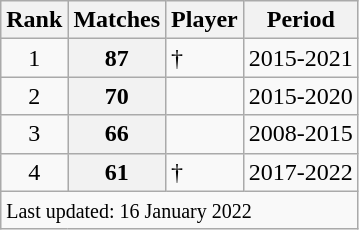<table class="wikitable plainrowheaders sortable">
<tr>
<th scope=col>Rank</th>
<th scope=col>Matches</th>
<th scope=col>Player</th>
<th scope=col>Period</th>
</tr>
<tr>
<td align=center>1</td>
<th scope=row style=text-align:center;>87</th>
<td>†</td>
<td>2015-2021</td>
</tr>
<tr>
<td align=center>2</td>
<th scope=row style="text-align:center;">70</th>
<td></td>
<td>2015-2020</td>
</tr>
<tr>
<td align=center>3</td>
<th scope=row style=text-align:center;>66</th>
<td></td>
<td>2008-2015</td>
</tr>
<tr>
<td align=center>4</td>
<th scope=row style=text-align:center;>61</th>
<td>†</td>
<td>2017-2022</td>
</tr>
<tr class=sortbottom>
<td colspan=4><small>Last updated: 16 January 2022</small></td>
</tr>
</table>
